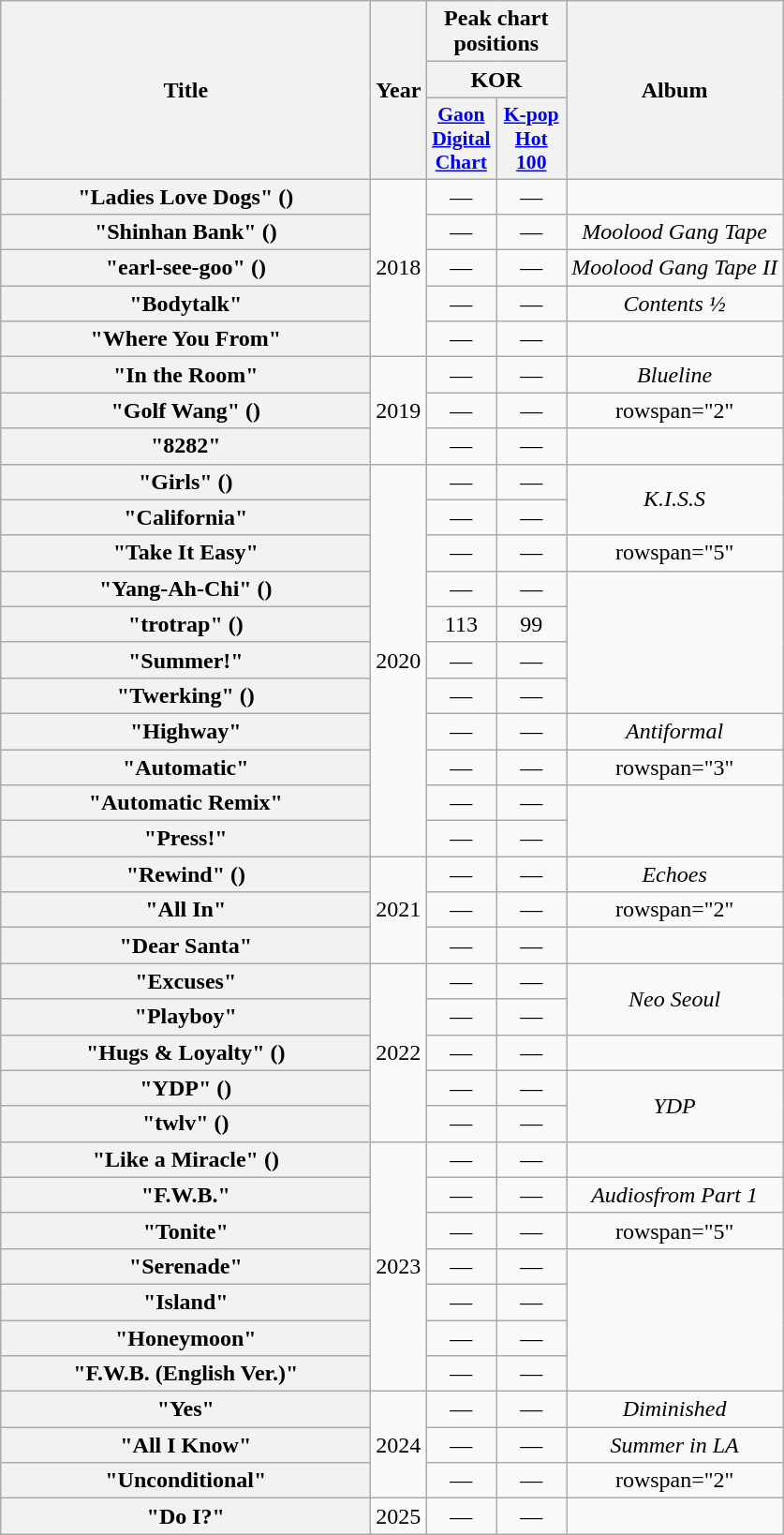<table class="wikitable plainrowheaders" style="text-align:center;" border="1">
<tr>
<th scope="col" rowspan="3" style="width:16em;">Title</th>
<th scope="col" rowspan="3">Year</th>
<th scope="col" colspan="2">Peak chart positions</th>
<th scope="col" rowspan="3">Album</th>
</tr>
<tr>
<th scope="col" colspan="2">KOR</th>
</tr>
<tr>
<th scope="col" style="width:3em;font-size:90%;"><a href='#'>Gaon Digital Chart</a><br></th>
<th scope="col" style="width:3em;font-size:90%;"><a href='#'>K-pop Hot 100</a><br></th>
</tr>
<tr>
<th scope="row">"Ladies Love Dogs" ()<br></th>
<td rowspan="5">2018</td>
<td>—</td>
<td>—</td>
<td></td>
</tr>
<tr>
<th scope="row">"Shinhan Bank" ()<br></th>
<td>—</td>
<td>—</td>
<td><em>Moolood Gang Tape</em></td>
</tr>
<tr>
<th scope="row">"earl-see-goo" ()<br></th>
<td>—</td>
<td>—</td>
<td><em>Moolood Gang Tape II</em></td>
</tr>
<tr>
<th scope="row">"Bodytalk"</th>
<td>—</td>
<td>—</td>
<td><em>Contents ½</em></td>
</tr>
<tr>
<th scope="row">"Where You From"</th>
<td>—</td>
<td>—</td>
<td></td>
</tr>
<tr>
<th scope="row">"In the Room"</th>
<td rowspan="3">2019</td>
<td>—</td>
<td>—</td>
<td><em>Blueline</em></td>
</tr>
<tr>
<th scope="row">"Golf Wang" ()<br></th>
<td>—</td>
<td>—</td>
<td>rowspan="2" </td>
</tr>
<tr>
<th scope="row">"8282"<br></th>
<td>—</td>
<td>—</td>
</tr>
<tr>
<th scope="row">"Girls" ()</th>
<td rowspan="11">2020</td>
<td>—</td>
<td>—</td>
<td rowspan="2"><em>K.I.S.S</em></td>
</tr>
<tr>
<th scope="row">"California"</th>
<td>—</td>
<td>—</td>
</tr>
<tr>
<th scope="row">"Take It Easy"</th>
<td>—</td>
<td>—</td>
<td>rowspan="5" </td>
</tr>
<tr>
<th scope="row">"Yang-Ah-Chi" ()<br></th>
<td>—</td>
<td>—</td>
</tr>
<tr>
<th scope="row">"trotrap" ()<br></th>
<td>113</td>
<td>99</td>
</tr>
<tr>
<th scope="row">"Summer!"<br></th>
<td>—</td>
<td>—</td>
</tr>
<tr>
<th scope="row">"Twerking" ()<br></th>
<td>—</td>
<td>—</td>
</tr>
<tr>
<th scope="row">"Highway"</th>
<td>—</td>
<td>—</td>
<td><em>Antiformal</em></td>
</tr>
<tr>
<th scope="row">"Automatic"<br></th>
<td>—</td>
<td>—</td>
<td>rowspan="3" </td>
</tr>
<tr>
<th scope="row">"Automatic Remix"<br></th>
<td>—</td>
<td>—</td>
</tr>
<tr>
<th scope="row">"Press!"<br></th>
<td>—</td>
<td>—</td>
</tr>
<tr>
<th scope="row">"Rewind" ()</th>
<td rowspan="3">2021</td>
<td>—</td>
<td>—</td>
<td><em>Echoes</em></td>
</tr>
<tr>
<th scope="row">"All In"</th>
<td>—</td>
<td>—</td>
<td>rowspan="2" </td>
</tr>
<tr>
<th scope="row">"Dear Santa"</th>
<td>—</td>
<td>—</td>
</tr>
<tr>
<th scope="row">"Excuses"</th>
<td rowspan="5">2022</td>
<td>—</td>
<td>—</td>
<td rowspan="2"><em>Neo Seoul</em></td>
</tr>
<tr>
<th scope="row">"Playboy"</th>
<td>—</td>
<td>—</td>
</tr>
<tr>
<th scope="row">"Hugs & Loyalty" ()<br></th>
<td>—</td>
<td>—</td>
<td></td>
</tr>
<tr>
<th scope="row">"YDP" ()<br></th>
<td>—</td>
<td>—</td>
<td rowspan="2"><em>YDP</em></td>
</tr>
<tr>
<th scope="row">"twlv" ()</th>
<td>—</td>
<td>—</td>
</tr>
<tr>
<th scope="row">"Like a Miracle" ()</th>
<td rowspan="7">2023</td>
<td>—</td>
<td>—</td>
<td></td>
</tr>
<tr>
<th scope="row">"F.W.B."<br></th>
<td>—</td>
<td>—</td>
<td><em>Audiosfrom Part 1</em></td>
</tr>
<tr>
<th scope="row">"Tonite"</th>
<td>—</td>
<td>—</td>
<td>rowspan="5" </td>
</tr>
<tr>
<th scope="row">"Serenade"</th>
<td>—</td>
<td>—</td>
</tr>
<tr>
<th scope="row">"Island"<br></th>
<td>—</td>
<td>—</td>
</tr>
<tr>
<th scope="row">"Honeymoon"</th>
<td>—</td>
<td>—</td>
</tr>
<tr>
<th scope="row">"F.W.B. (English Ver.)"</th>
<td>—</td>
<td>—</td>
</tr>
<tr>
<th scope="row">"Yes"<br></th>
<td rowspan="3">2024</td>
<td>—</td>
<td>—</td>
<td><em>Diminished</em></td>
</tr>
<tr>
<th scope="row">"All I Know"<br></th>
<td>—</td>
<td>—</td>
<td><em>Summer in LA</em></td>
</tr>
<tr>
<th scope="row">"Unconditional"</th>
<td>—</td>
<td>—</td>
<td>rowspan="2" </td>
</tr>
<tr>
<th scope="row">"Do I?"</th>
<td>2025</td>
<td>—</td>
<td>—</td>
</tr>
</table>
